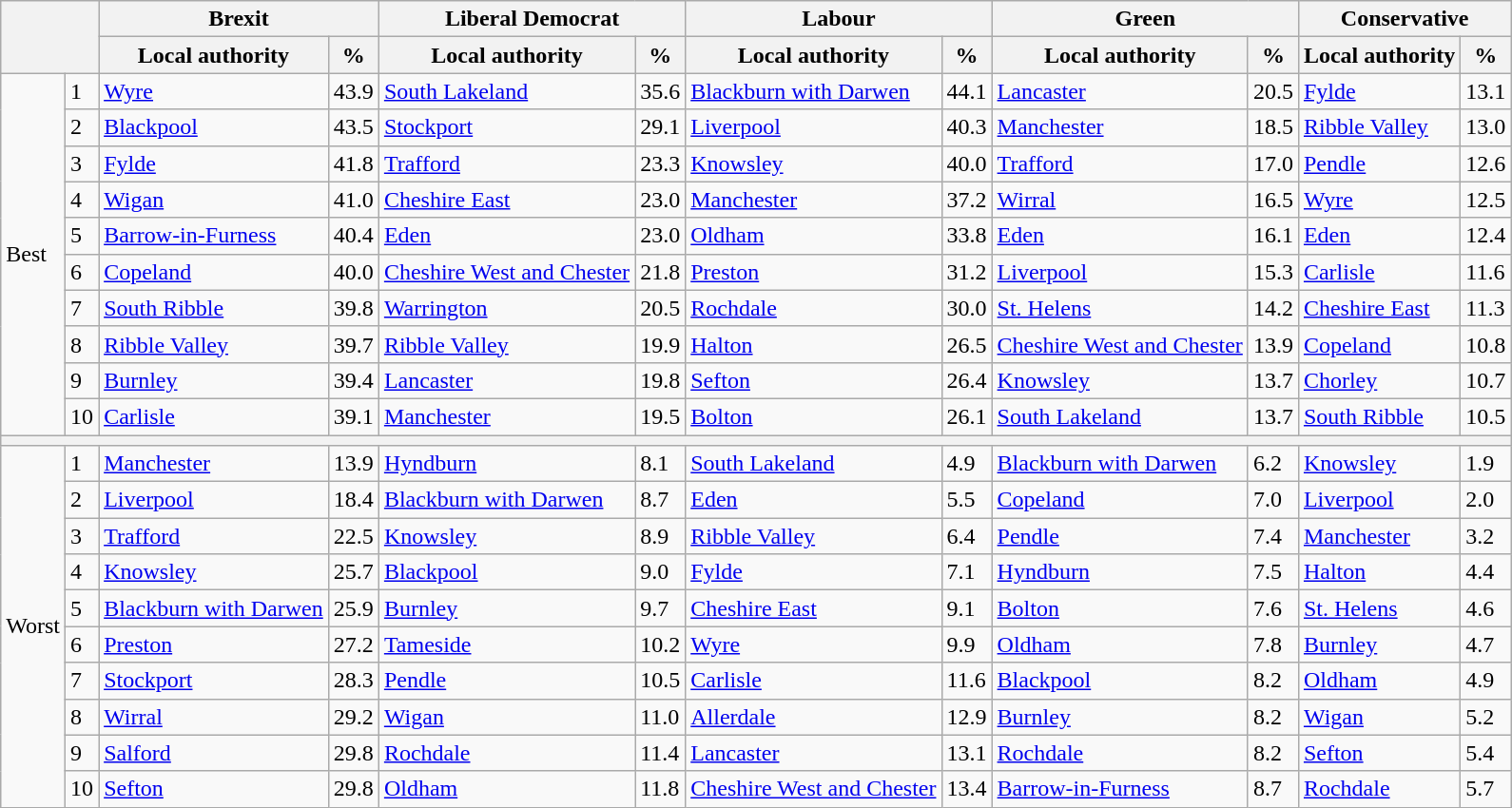<table class="wikitable">
<tr>
<th colspan="2" rowspan="2"></th>
<th colspan="2">Brexit</th>
<th colspan="2">Liberal Democrat</th>
<th colspan="2">Labour</th>
<th colspan="2">Green</th>
<th colspan="2">Conservative</th>
</tr>
<tr>
<th style="text-align:center;">Local authority</th>
<th style="text-align:center;">%</th>
<th>Local authority</th>
<th>%</th>
<th>Local authority</th>
<th>%</th>
<th>Local authority</th>
<th>%</th>
<th>Local authority</th>
<th>%</th>
</tr>
<tr>
<td rowspan="10">Best</td>
<td>1</td>
<td><a href='#'>Wyre</a></td>
<td>43.9</td>
<td><a href='#'>South Lakeland</a></td>
<td>35.6</td>
<td><a href='#'>Blackburn with Darwen</a></td>
<td>44.1</td>
<td><a href='#'>Lancaster</a></td>
<td>20.5</td>
<td><a href='#'>Fylde</a></td>
<td>13.1</td>
</tr>
<tr>
<td>2</td>
<td><a href='#'>Blackpool</a></td>
<td>43.5</td>
<td><a href='#'>Stockport</a></td>
<td>29.1</td>
<td><a href='#'>Liverpool</a></td>
<td>40.3</td>
<td><a href='#'>Manchester</a></td>
<td>18.5</td>
<td><a href='#'>Ribble Valley</a></td>
<td>13.0</td>
</tr>
<tr>
<td>3</td>
<td><a href='#'>Fylde</a></td>
<td>41.8</td>
<td><a href='#'>Trafford</a></td>
<td>23.3</td>
<td><a href='#'>Knowsley</a></td>
<td>40.0</td>
<td><a href='#'>Trafford</a></td>
<td>17.0</td>
<td><a href='#'>Pendle</a></td>
<td>12.6</td>
</tr>
<tr>
<td>4</td>
<td><a href='#'>Wigan</a></td>
<td>41.0</td>
<td><a href='#'>Cheshire East</a></td>
<td>23.0</td>
<td><a href='#'>Manchester</a></td>
<td>37.2</td>
<td><a href='#'>Wirral</a></td>
<td>16.5</td>
<td><a href='#'>Wyre</a></td>
<td>12.5</td>
</tr>
<tr>
<td>5</td>
<td><a href='#'>Barrow-in-Furness</a></td>
<td>40.4</td>
<td><a href='#'>Eden</a></td>
<td>23.0</td>
<td><a href='#'>Oldham</a></td>
<td>33.8</td>
<td><a href='#'>Eden</a></td>
<td>16.1</td>
<td><a href='#'>Eden</a></td>
<td>12.4</td>
</tr>
<tr>
<td>6</td>
<td><a href='#'>Copeland</a></td>
<td>40.0</td>
<td><a href='#'>Cheshire West and Chester</a></td>
<td>21.8</td>
<td><a href='#'>Preston</a></td>
<td>31.2</td>
<td><a href='#'>Liverpool</a></td>
<td>15.3</td>
<td><a href='#'>Carlisle</a></td>
<td>11.6</td>
</tr>
<tr>
<td>7</td>
<td><a href='#'>South Ribble</a></td>
<td>39.8</td>
<td><a href='#'>Warrington</a></td>
<td>20.5</td>
<td><a href='#'>Rochdale</a></td>
<td>30.0</td>
<td><a href='#'>St. Helens</a></td>
<td>14.2</td>
<td><a href='#'>Cheshire East</a></td>
<td>11.3</td>
</tr>
<tr>
<td>8</td>
<td><a href='#'>Ribble Valley</a></td>
<td>39.7</td>
<td><a href='#'>Ribble Valley</a></td>
<td>19.9</td>
<td><a href='#'>Halton</a></td>
<td>26.5</td>
<td><a href='#'>Cheshire West and Chester</a></td>
<td>13.9</td>
<td><a href='#'>Copeland</a></td>
<td>10.8</td>
</tr>
<tr>
<td>9</td>
<td><a href='#'>Burnley</a></td>
<td>39.4</td>
<td><a href='#'>Lancaster</a></td>
<td>19.8</td>
<td><a href='#'>Sefton</a></td>
<td>26.4</td>
<td><a href='#'>Knowsley</a></td>
<td>13.7</td>
<td><a href='#'>Chorley</a></td>
<td>10.7</td>
</tr>
<tr>
<td>10</td>
<td><a href='#'>Carlisle</a></td>
<td>39.1</td>
<td><a href='#'>Manchester</a></td>
<td>19.5</td>
<td><a href='#'>Bolton</a></td>
<td>26.1</td>
<td><a href='#'>South Lakeland</a></td>
<td>13.7</td>
<td><a href='#'>South Ribble</a></td>
<td>10.5</td>
</tr>
<tr>
<th colspan="14"></th>
</tr>
<tr>
<td rowspan="10">Worst</td>
<td>1</td>
<td><a href='#'>Manchester</a></td>
<td>13.9</td>
<td><a href='#'>Hyndburn</a></td>
<td>8.1</td>
<td><a href='#'>South Lakeland</a></td>
<td>4.9</td>
<td><a href='#'>Blackburn with Darwen</a></td>
<td>6.2</td>
<td><a href='#'>Knowsley</a></td>
<td>1.9</td>
</tr>
<tr>
<td>2</td>
<td><a href='#'>Liverpool</a></td>
<td>18.4</td>
<td><a href='#'>Blackburn with Darwen</a></td>
<td>8.7</td>
<td><a href='#'>Eden</a></td>
<td>5.5</td>
<td><a href='#'>Copeland</a></td>
<td>7.0</td>
<td><a href='#'>Liverpool</a></td>
<td>2.0</td>
</tr>
<tr>
<td>3</td>
<td><a href='#'>Trafford</a></td>
<td>22.5</td>
<td><a href='#'>Knowsley</a></td>
<td>8.9</td>
<td><a href='#'>Ribble Valley</a></td>
<td>6.4</td>
<td><a href='#'>Pendle</a></td>
<td>7.4</td>
<td><a href='#'>Manchester</a></td>
<td>3.2</td>
</tr>
<tr>
<td>4</td>
<td><a href='#'>Knowsley</a></td>
<td>25.7</td>
<td><a href='#'>Blackpool</a></td>
<td>9.0</td>
<td><a href='#'>Fylde</a></td>
<td>7.1</td>
<td><a href='#'>Hyndburn</a></td>
<td>7.5</td>
<td><a href='#'>Halton</a></td>
<td>4.4</td>
</tr>
<tr>
<td>5</td>
<td><a href='#'>Blackburn with Darwen</a></td>
<td>25.9</td>
<td><a href='#'>Burnley</a></td>
<td>9.7</td>
<td><a href='#'>Cheshire East</a></td>
<td>9.1</td>
<td><a href='#'>Bolton</a></td>
<td>7.6</td>
<td><a href='#'>St. Helens</a></td>
<td>4.6</td>
</tr>
<tr>
<td>6</td>
<td><a href='#'>Preston</a></td>
<td>27.2</td>
<td><a href='#'>Tameside</a></td>
<td>10.2</td>
<td><a href='#'>Wyre</a></td>
<td>9.9</td>
<td><a href='#'>Oldham</a></td>
<td>7.8</td>
<td><a href='#'>Burnley</a></td>
<td>4.7</td>
</tr>
<tr>
<td>7</td>
<td><a href='#'>Stockport</a></td>
<td>28.3</td>
<td><a href='#'>Pendle</a></td>
<td>10.5</td>
<td><a href='#'>Carlisle</a></td>
<td>11.6</td>
<td><a href='#'>Blackpool</a></td>
<td>8.2</td>
<td><a href='#'>Oldham</a></td>
<td>4.9</td>
</tr>
<tr>
<td>8</td>
<td><a href='#'>Wirral</a></td>
<td>29.2</td>
<td><a href='#'>Wigan</a></td>
<td>11.0</td>
<td><a href='#'>Allerdale</a></td>
<td>12.9</td>
<td><a href='#'>Burnley</a></td>
<td>8.2</td>
<td><a href='#'>Wigan</a></td>
<td>5.2</td>
</tr>
<tr>
<td>9</td>
<td><a href='#'>Salford</a></td>
<td>29.8</td>
<td><a href='#'>Rochdale</a></td>
<td>11.4</td>
<td><a href='#'>Lancaster</a></td>
<td>13.1</td>
<td><a href='#'>Rochdale</a></td>
<td>8.2</td>
<td><a href='#'>Sefton</a></td>
<td>5.4</td>
</tr>
<tr>
<td>10</td>
<td><a href='#'>Sefton</a></td>
<td>29.8</td>
<td><a href='#'>Oldham</a></td>
<td>11.8</td>
<td><a href='#'>Cheshire West and Chester</a></td>
<td>13.4</td>
<td><a href='#'>Barrow-in-Furness</a></td>
<td>8.7</td>
<td><a href='#'>Rochdale</a></td>
<td>5.7</td>
</tr>
</table>
